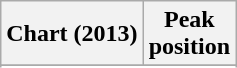<table class="wikitable plainrowheaders sortable">
<tr>
<th scope="col">Chart (2013)</th>
<th scope="col">Peak<br>position</th>
</tr>
<tr>
</tr>
<tr>
</tr>
<tr>
</tr>
</table>
